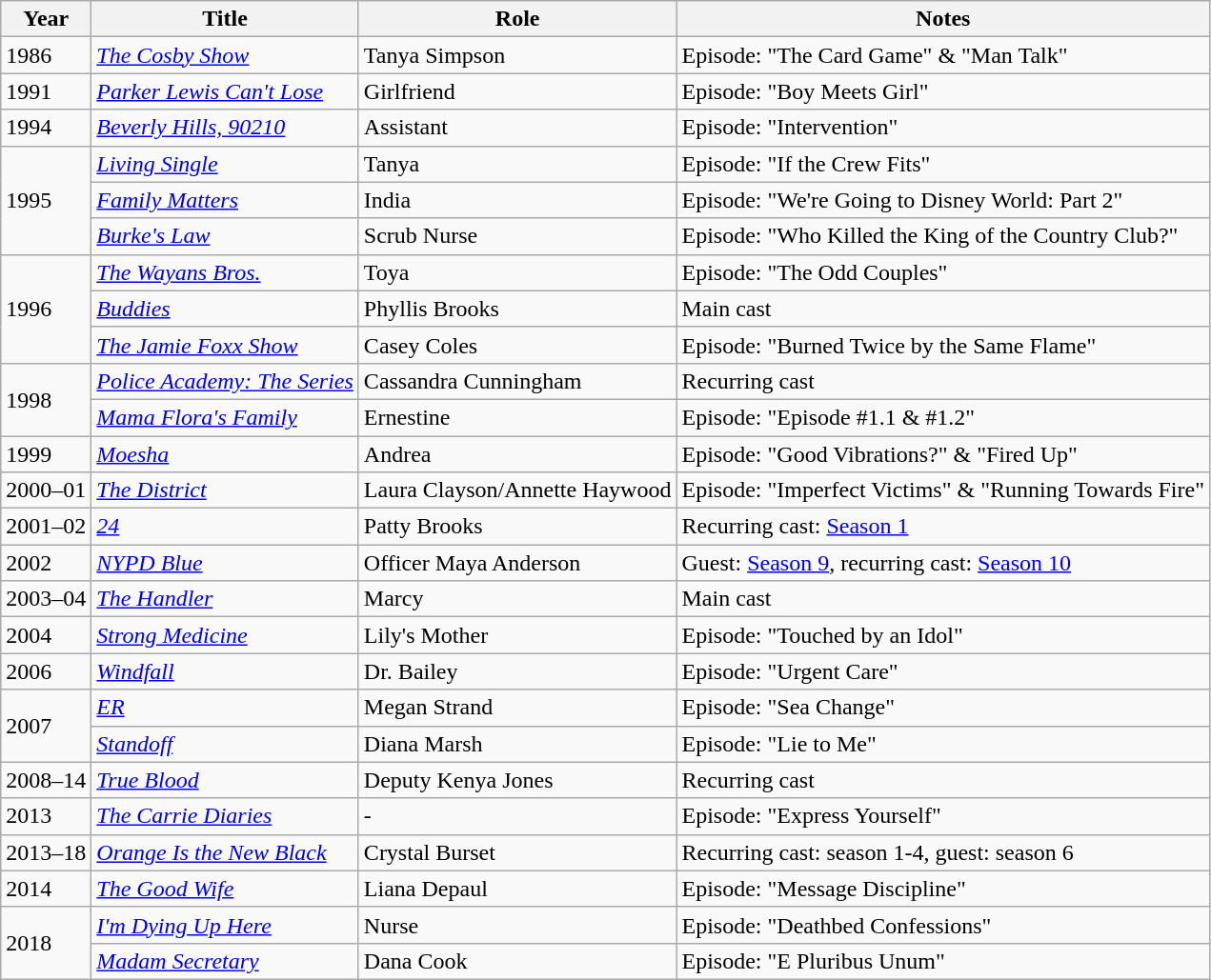<table class="wikitable sortable">
<tr>
<th>Year</th>
<th>Title</th>
<th>Role</th>
<th class="unsortable">Notes</th>
</tr>
<tr>
<td>1986</td>
<td><em><a href='#'>The Cosby Show</a></em></td>
<td>Tanya Simpson</td>
<td>Episode: "The Card Game" & "Man Talk"</td>
</tr>
<tr>
<td>1991</td>
<td><em><a href='#'>Parker Lewis Can't Lose</a></em></td>
<td>Girlfriend</td>
<td>Episode: "Boy Meets Girl"</td>
</tr>
<tr>
<td>1994</td>
<td><em><a href='#'>Beverly Hills, 90210</a></em></td>
<td>Assistant</td>
<td>Episode: "Intervention"</td>
</tr>
<tr>
<td rowspan=3>1995</td>
<td><em><a href='#'>Living Single</a></em></td>
<td>Tanya</td>
<td>Episode: "If the Crew Fits"</td>
</tr>
<tr>
<td><em><a href='#'>Family Matters</a></em></td>
<td>India</td>
<td>Episode: "We're Going to Disney World: Part 2"</td>
</tr>
<tr>
<td><em><a href='#'>Burke's Law</a></em></td>
<td>Scrub Nurse</td>
<td>Episode: "Who Killed the King of the Country Club?"</td>
</tr>
<tr>
<td rowspan=3>1996</td>
<td><em><a href='#'>The Wayans Bros.</a></em></td>
<td>Toya</td>
<td>Episode: "The Odd Couples"</td>
</tr>
<tr>
<td><em><a href='#'>Buddies</a></em></td>
<td>Phyllis Brooks</td>
<td>Main cast</td>
</tr>
<tr>
<td><em><a href='#'>The Jamie Foxx Show</a></em></td>
<td>Casey Coles</td>
<td>Episode: "Burned Twice by the Same Flame"</td>
</tr>
<tr>
<td rowspan=2>1998</td>
<td><em><a href='#'>Police Academy: The Series</a></em></td>
<td>Cassandra Cunningham</td>
<td>Recurring cast</td>
</tr>
<tr>
<td><em><a href='#'>Mama Flora's Family</a></em></td>
<td>Ernestine</td>
<td>Episode: "Episode #1.1 & #1.2"</td>
</tr>
<tr>
<td>1999</td>
<td><em><a href='#'>Moesha</a></em></td>
<td>Andrea</td>
<td>Episode: "Good Vibrations?" & "Fired Up"</td>
</tr>
<tr>
<td>2000–01</td>
<td><em><a href='#'>The District</a></em></td>
<td>Laura Clayson/Annette Haywood</td>
<td>Episode: "Imperfect Victims" & "Running Towards Fire"</td>
</tr>
<tr>
<td>2001–02</td>
<td><em><a href='#'>24</a></em></td>
<td>Patty Brooks</td>
<td>Recurring cast: <a href='#'>Season 1</a></td>
</tr>
<tr>
<td>2002</td>
<td><em><a href='#'>NYPD Blue</a></em></td>
<td>Officer Maya Anderson</td>
<td>Guest: <a href='#'>Season 9</a>, recurring cast: <a href='#'>Season 10</a></td>
</tr>
<tr>
<td>2003–04</td>
<td><em><a href='#'>The Handler</a></em></td>
<td>Marcy</td>
<td>Main cast</td>
</tr>
<tr>
<td>2004</td>
<td><em><a href='#'>Strong Medicine</a></em></td>
<td>Lily's Mother</td>
<td>Episode: "Touched by an Idol"</td>
</tr>
<tr>
<td>2006</td>
<td><em><a href='#'>Windfall</a></em></td>
<td>Dr. Bailey</td>
<td>Episode: "Urgent Care"</td>
</tr>
<tr>
<td rowspan=2>2007</td>
<td><em><a href='#'>ER</a></em></td>
<td>Megan Strand</td>
<td>Episode: "Sea Change"</td>
</tr>
<tr>
<td><em><a href='#'>Standoff</a></em></td>
<td>Diana Marsh</td>
<td>Episode: "Lie to Me"</td>
</tr>
<tr>
<td>2008–14</td>
<td><em><a href='#'>True Blood</a></em></td>
<td>Deputy Kenya Jones</td>
<td>Recurring cast</td>
</tr>
<tr>
<td>2013</td>
<td><em><a href='#'>The Carrie Diaries</a></em></td>
<td>-</td>
<td>Episode: "Express Yourself"</td>
</tr>
<tr>
<td>2013–18</td>
<td><em><a href='#'>Orange Is the New Black</a></em></td>
<td>Crystal Burset</td>
<td>Recurring cast: season 1-4, guest: season 6</td>
</tr>
<tr>
<td>2014</td>
<td><em><a href='#'>The Good Wife</a></em></td>
<td>Liana Depaul</td>
<td>Episode: "Message Discipline"</td>
</tr>
<tr>
<td rowspan=2>2018</td>
<td><em><a href='#'>I'm Dying Up Here</a></em></td>
<td>Nurse</td>
<td>Episode: "Deathbed Confessions"</td>
</tr>
<tr>
<td><em><a href='#'>Madam Secretary</a></em></td>
<td>Dana Cook</td>
<td>Episode: "E Pluribus Unum"</td>
</tr>
</table>
